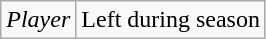<table class="wikitable">
<tr>
<td><em>Player</em></td>
<td>Left during season</td>
</tr>
</table>
